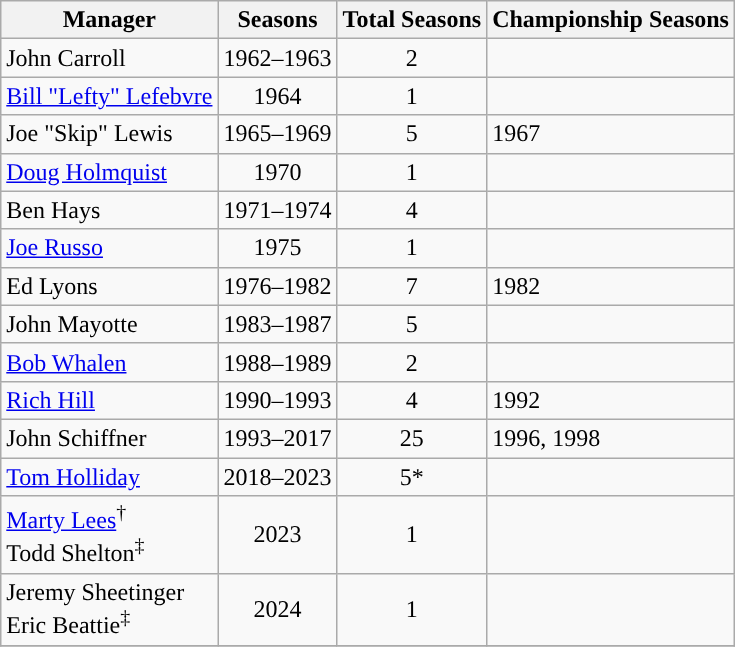<table class="wikitable" style="text-align:center">
<tr>
<th>Manager</th>
<th>Seasons</th>
<th>Total Seasons</th>
<th>Championship Seasons</th>
</tr>
<tr>
<td style="text-align:left">John Carroll</td>
<td>1962–1963</td>
<td>2</td>
<td style="text-align:left"></td>
</tr>
<tr>
<td style="text-align:left"><a href='#'>Bill "Lefty" Lefebvre</a></td>
<td>1964</td>
<td>1</td>
<td style="text-align:left"></td>
</tr>
<tr>
<td style="text-align:left">Joe "Skip" Lewis</td>
<td>1965–1969</td>
<td>5</td>
<td style="text-align:left">1967</td>
</tr>
<tr>
<td style="text-align:left"><a href='#'>Doug Holmquist</a></td>
<td>1970</td>
<td>1</td>
<td style="text-align:left"></td>
</tr>
<tr>
<td style="text-align:left">Ben Hays</td>
<td>1971–1974</td>
<td>4</td>
<td style="text-align:left"></td>
</tr>
<tr>
<td style="text-align:left"><a href='#'>Joe Russo</a></td>
<td>1975</td>
<td>1</td>
<td style="text-align:left"></td>
</tr>
<tr>
<td style="text-align:left">Ed Lyons</td>
<td>1976–1982</td>
<td>7</td>
<td style="text-align:left">1982</td>
</tr>
<tr>
<td style="text-align:left">John Mayotte</td>
<td>1983–1987</td>
<td>5</td>
<td style="text-align:left"></td>
</tr>
<tr>
<td style="text-align:left"><a href='#'>Bob Whalen</a></td>
<td>1988–1989</td>
<td>2</td>
<td style="text-align:left"></td>
</tr>
<tr>
<td style="text-align:left"><a href='#'>Rich Hill</a></td>
<td>1990–1993</td>
<td>4</td>
<td style="text-align:left">1992</td>
</tr>
<tr>
<td style="text-align:left">John Schiffner</td>
<td>1993–2017</td>
<td>25</td>
<td style="text-align:left">1996, 1998</td>
</tr>
<tr>
<td style="text-align:left"><a href='#'>Tom Holliday</a></td>
<td>2018–2023</td>
<td>5*</td>
<td style="text-align:left"></td>
</tr>
<tr>
<td style="text-align:left"><a href='#'>Marty Lees</a><sup>†</sup><br>Todd Shelton<sup>‡</sup></td>
<td>2023</td>
<td>1</td>
<td style="text-align:left"></td>
</tr>
<tr>
<td style="text-align:left">Jeremy Sheetinger<br>Eric Beattie<sup>‡</sup></td>
<td>2024</td>
<td>1</td>
<td style="text-align:left"></td>
</tr>
<tr>
</tr>
</table>
